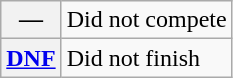<table class="wikitable">
<tr>
<th scope="row">—</th>
<td>Did not compete</td>
</tr>
<tr>
<th scope="row"><a href='#'>DNF</a></th>
<td>Did not finish</td>
</tr>
</table>
